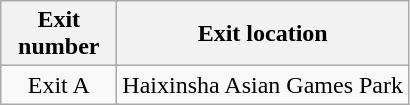<table class="wikitable">
<tr>
<th style="width:70px" colspan="2">Exit number</th>
<th>Exit location</th>
</tr>
<tr>
<td align="center" colspan="2">Exit A</td>
<td>Haixinsha Asian Games Park</td>
</tr>
</table>
